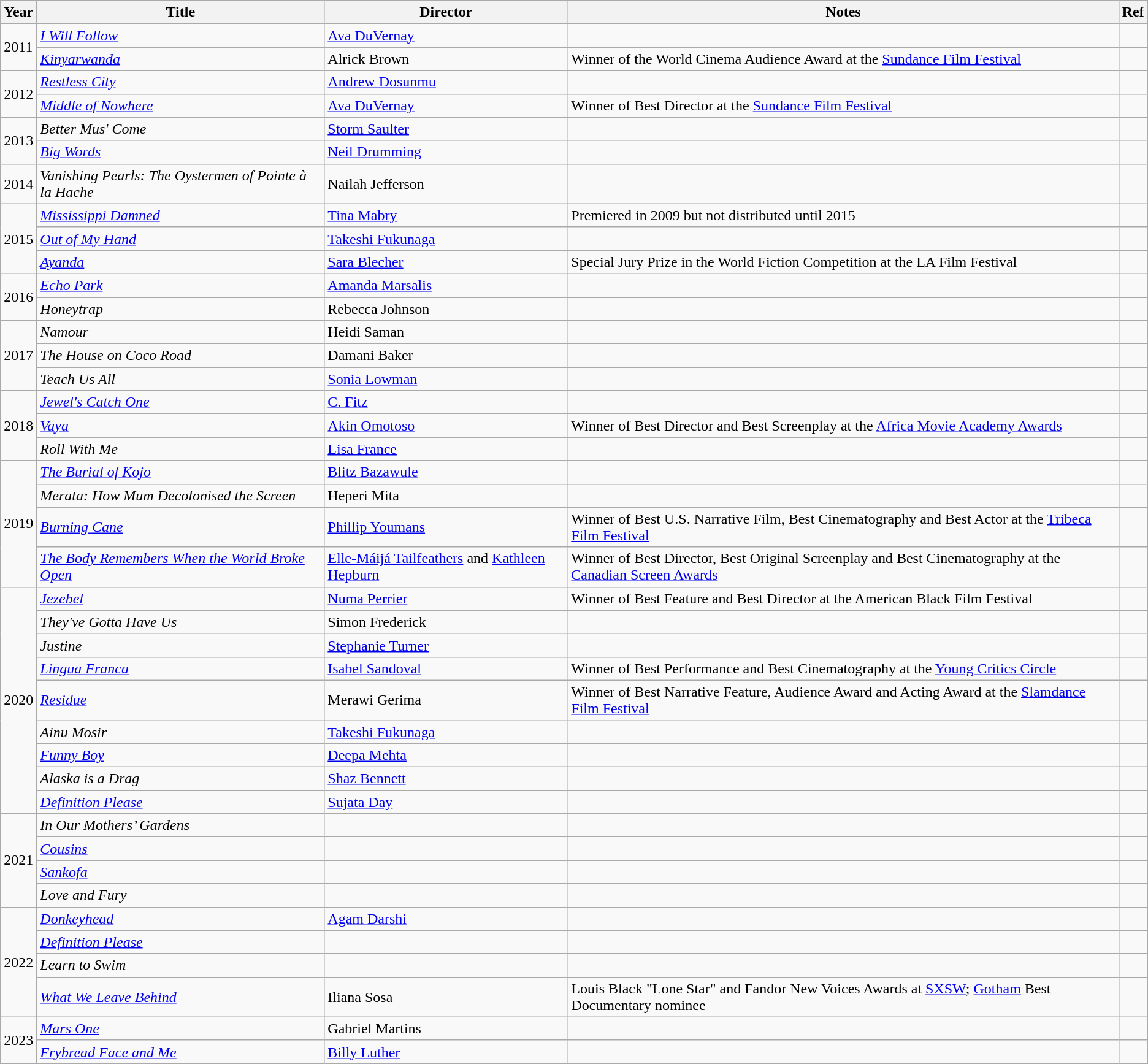<table class="wikitable sortable">
<tr>
<th>Year</th>
<th>Title</th>
<th>Director</th>
<th>Notes</th>
<th>Ref</th>
</tr>
<tr>
<td rowspan=2>2011</td>
<td><em><a href='#'>I Will Follow</a></em></td>
<td><a href='#'>Ava DuVernay</a></td>
<td></td>
<td></td>
</tr>
<tr>
<td><em><a href='#'>Kinyarwanda</a></em></td>
<td>Alrick Brown</td>
<td>Winner of the World Cinema Audience Award at the <a href='#'>Sundance Film Festival</a></td>
<td></td>
</tr>
<tr>
<td rowspan=2>2012</td>
<td><em><a href='#'>Restless City</a></em></td>
<td><a href='#'>Andrew Dosunmu</a></td>
<td></td>
<td></td>
</tr>
<tr>
<td><em><a href='#'>Middle of Nowhere</a></em></td>
<td><a href='#'>Ava DuVernay</a></td>
<td>Winner of Best Director at the <a href='#'>Sundance Film Festival</a></td>
<td></td>
</tr>
<tr>
<td rowspan=2>2013</td>
<td><em>Better Mus' Come</em></td>
<td><a href='#'>Storm Saulter</a></td>
<td></td>
<td></td>
</tr>
<tr>
<td><em><a href='#'>Big Words</a></em></td>
<td><a href='#'>Neil Drumming</a></td>
<td></td>
<td></td>
</tr>
<tr>
<td>2014</td>
<td><em>Vanishing Pearls: The Oystermen of Pointe à la Hache</em></td>
<td>Nailah Jefferson</td>
<td></td>
<td></td>
</tr>
<tr>
<td rowspan=3>2015</td>
<td><em><a href='#'>Mississippi Damned</a></em></td>
<td><a href='#'>Tina Mabry</a></td>
<td>Premiered in 2009 but not distributed until 2015</td>
<td></td>
</tr>
<tr>
<td><em><a href='#'>Out of My Hand</a></em></td>
<td><a href='#'>Takeshi Fukunaga</a></td>
<td></td>
<td></td>
</tr>
<tr>
<td><em><a href='#'>Ayanda</a></em></td>
<td><a href='#'>Sara Blecher</a></td>
<td>Special Jury Prize in the World Fiction Competition at the LA Film Festival</td>
<td></td>
</tr>
<tr>
<td rowspan=2>2016</td>
<td><em><a href='#'>Echo Park</a></em></td>
<td><a href='#'>Amanda Marsalis</a></td>
<td></td>
<td></td>
</tr>
<tr>
<td><em>Honeytrap</em></td>
<td>Rebecca Johnson</td>
<td></td>
<td></td>
</tr>
<tr>
<td rowspan=3>2017</td>
<td><em>Namour</em></td>
<td>Heidi Saman</td>
<td></td>
<td></td>
</tr>
<tr>
<td><em>The House on Coco Road</em></td>
<td>Damani Baker</td>
<td></td>
<td></td>
</tr>
<tr>
<td><em>Teach Us All</em></td>
<td><a href='#'>Sonia Lowman</a></td>
<td></td>
<td></td>
</tr>
<tr>
<td rowspan=3>2018</td>
<td><em><a href='#'>Jewel's Catch One</a></em></td>
<td><a href='#'>C. Fitz</a></td>
<td></td>
<td></td>
</tr>
<tr>
<td><em><a href='#'>Vaya</a></em></td>
<td><a href='#'>Akin Omotoso</a></td>
<td>Winner of Best Director and Best Screenplay at the <a href='#'>Africa Movie Academy Awards</a></td>
<td></td>
</tr>
<tr>
<td><em>Roll With Me</em></td>
<td><a href='#'>Lisa France</a></td>
<td></td>
<td></td>
</tr>
<tr>
<td rowspan=4>2019</td>
<td><em><a href='#'>The Burial of Kojo</a></em></td>
<td><a href='#'>Blitz Bazawule</a></td>
<td></td>
<td></td>
</tr>
<tr>
<td><em>Merata: How Mum Decolonised the Screen</em></td>
<td>Heperi Mita</td>
<td></td>
<td></td>
</tr>
<tr>
<td><em><a href='#'>Burning Cane</a></em></td>
<td><a href='#'>Phillip Youmans</a></td>
<td>Winner of Best U.S. Narrative Film, Best Cinematography and Best Actor at the <a href='#'>Tribeca Film Festival</a></td>
<td></td>
</tr>
<tr>
<td><em><a href='#'>The Body Remembers When the World Broke Open</a></em></td>
<td><a href='#'>Elle-Máijá Tailfeathers</a> and <a href='#'>Kathleen Hepburn</a></td>
<td>Winner of Best Director, Best Original Screenplay and Best Cinematography at the <a href='#'>Canadian Screen Awards</a></td>
<td></td>
</tr>
<tr>
<td rowspan=9>2020</td>
<td><em><a href='#'>Jezebel</a></em></td>
<td><a href='#'>Numa Perrier</a></td>
<td>Winner of Best Feature and Best Director at the American Black Film Festival</td>
<td></td>
</tr>
<tr>
<td><em>They've Gotta Have Us</em></td>
<td>Simon Frederick</td>
<td></td>
<td></td>
</tr>
<tr>
<td><em>Justine</em></td>
<td><a href='#'>Stephanie Turner</a></td>
<td></td>
<td></td>
</tr>
<tr>
<td><em><a href='#'>Lingua Franca</a></em></td>
<td><a href='#'>Isabel Sandoval</a></td>
<td>Winner of Best Performance and Best Cinematography at the <a href='#'>Young Critics Circle</a></td>
<td></td>
</tr>
<tr>
<td><em><a href='#'>Residue</a></em></td>
<td>Merawi Gerima</td>
<td>Winner of Best Narrative Feature, Audience Award and Acting Award at the <a href='#'>Slamdance Film Festival</a></td>
<td></td>
</tr>
<tr>
<td><em>Ainu Mosir</em></td>
<td><a href='#'>Takeshi Fukunaga</a></td>
<td></td>
<td></td>
</tr>
<tr>
<td><em><a href='#'>Funny Boy</a></em></td>
<td><a href='#'>Deepa Mehta</a></td>
<td></td>
<td></td>
</tr>
<tr>
<td><em>Alaska is a Drag</em></td>
<td><a href='#'>Shaz Bennett</a></td>
<td></td>
<td></td>
</tr>
<tr>
<td><em><a href='#'>Definition Please</a></em></td>
<td><a href='#'>Sujata Day</a></td>
<td></td>
<td></td>
</tr>
<tr>
<td rowspan=4>2021</td>
<td><em>In Our Mothers’ Gardens</em></td>
<td></td>
<td></td>
<td></td>
</tr>
<tr>
<td><em><a href='#'>Cousins</a></em></td>
<td></td>
<td></td>
<td></td>
</tr>
<tr>
<td><em><a href='#'>Sankofa</a></em></td>
<td></td>
<td></td>
<td></td>
</tr>
<tr>
<td><em>Love and Fury</em></td>
<td></td>
<td></td>
<td></td>
</tr>
<tr>
<td rowspan=4>2022</td>
<td><em><a href='#'>Donkeyhead</a></em></td>
<td><a href='#'>Agam Darshi</a></td>
<td></td>
<td></td>
</tr>
<tr>
<td><em><a href='#'>Definition Please</a></em></td>
<td></td>
<td></td>
<td></td>
</tr>
<tr>
<td><em>Learn to Swim</em></td>
<td></td>
<td></td>
<td></td>
</tr>
<tr>
<td><em><a href='#'>What We Leave Behind</a></em></td>
<td>Iliana Sosa</td>
<td>Louis Black "Lone Star" and Fandor New Voices Awards at <a href='#'>SXSW</a>; <a href='#'>Gotham</a> Best Documentary nominee</td>
<td></td>
</tr>
<tr>
<td rowspan="2">2023</td>
<td><em><a href='#'>Mars One</a></em></td>
<td>Gabriel Martins</td>
<td></td>
<td></td>
</tr>
<tr>
<td><em><a href='#'>Frybread Face and Me</a></em></td>
<td><a href='#'>Billy Luther</a></td>
<td></td>
<td></td>
</tr>
</table>
